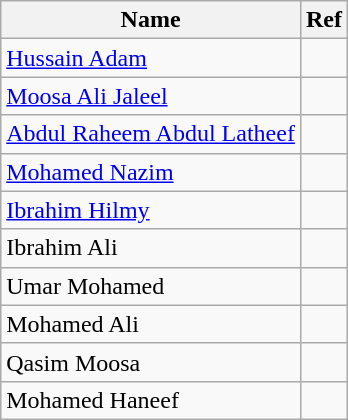<table class="wikitable">
<tr>
<th>Name</th>
<th>Ref</th>
</tr>
<tr>
<td><a href='#'>Hussain Adam</a></td>
<td></td>
</tr>
<tr>
<td><a href='#'>Moosa Ali Jaleel</a></td>
<td></td>
</tr>
<tr>
<td><a href='#'>Abdul Raheem Abdul Latheef</a></td>
<td></td>
</tr>
<tr>
<td><a href='#'>Mohamed Nazim</a></td>
<td></td>
</tr>
<tr>
<td><a href='#'>Ibrahim Hilmy</a></td>
<td></td>
</tr>
<tr>
<td>Ibrahim Ali</td>
<td></td>
</tr>
<tr>
<td>Umar Mohamed</td>
<td></td>
</tr>
<tr>
<td>Mohamed Ali</td>
<td></td>
</tr>
<tr>
<td>Qasim Moosa</td>
<td></td>
</tr>
<tr>
<td>Mohamed Haneef</td>
<td></td>
</tr>
</table>
